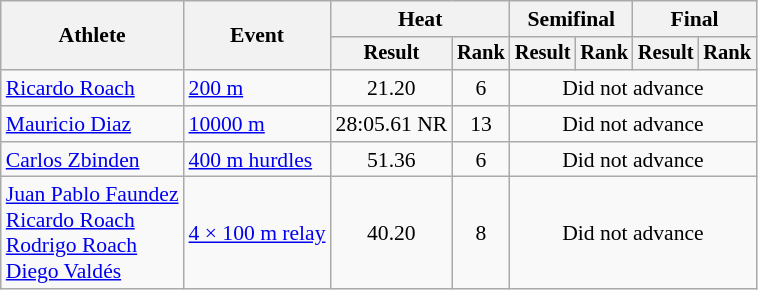<table class="wikitable" style="font-size:90%">
<tr>
<th rowspan="2">Athlete</th>
<th rowspan="2">Event</th>
<th colspan="2">Heat</th>
<th colspan="2">Semifinal</th>
<th colspan="2">Final</th>
</tr>
<tr style="font-size:95%">
<th>Result</th>
<th>Rank</th>
<th>Result</th>
<th>Rank</th>
<th>Result</th>
<th>Rank</th>
</tr>
<tr align=center>
<td align=left><a href='#'>Ricardo Roach</a></td>
<td align=left><a href='#'>200 m</a></td>
<td>21.20</td>
<td>6</td>
<td colspan=4>Did not advance</td>
</tr>
<tr align=center>
<td align=left><a href='#'>Mauricio Diaz</a></td>
<td align=left><a href='#'>10000 m</a></td>
<td>28:05.61 NR</td>
<td>13</td>
<td colspan=4>Did not advance</td>
</tr>
<tr align=center>
<td align=left><a href='#'>Carlos Zbinden</a></td>
<td align=left><a href='#'>400 m hurdles</a></td>
<td>51.36</td>
<td>6</td>
<td colspan=4>Did not advance</td>
</tr>
<tr align=center>
<td align=left><a href='#'>Juan Pablo Faundez</a><br><a href='#'>Ricardo Roach</a><br><a href='#'>Rodrigo Roach</a><br><a href='#'>Diego Valdés</a></td>
<td align=left><a href='#'>4 × 100 m relay</a></td>
<td>40.20</td>
<td>8</td>
<td colspan=4>Did not advance</td>
</tr>
</table>
